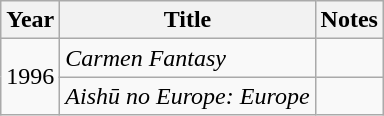<table class="wikitable">
<tr>
<th>Year</th>
<th>Title</th>
<th>Notes</th>
</tr>
<tr>
<td rowspan="2">1996</td>
<td><em>Carmen Fantasy</em></td>
<td></td>
</tr>
<tr>
<td><em>Aishū no Europe: Europe</em></td>
<td></td>
</tr>
</table>
